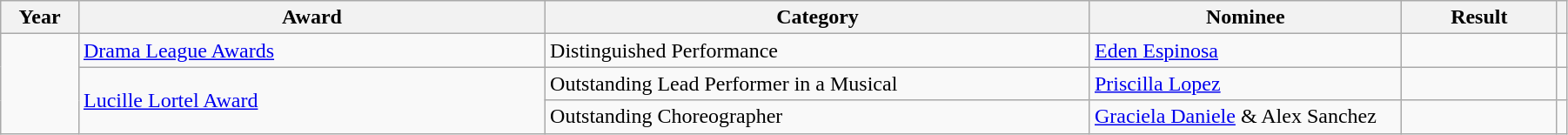<table class="wikitable" width="95%">
<tr>
<th width="5%">Year</th>
<th width="30%">Award</th>
<th width="35%">Category</th>
<th width="20%">Nominee</th>
<th width="10%">Result</th>
<th></th>
</tr>
<tr>
<td rowspan=17></td>
<td rowspan=1><a href='#'>Drama League Awards</a></td>
<td>Distinguished Performance</td>
<td><a href='#'>Eden Espinosa</a></td>
<td></td>
<td></td>
</tr>
<tr>
<td rowspan=2><a href='#'>Lucille Lortel Award</a></td>
<td>Outstanding Lead Performer in a Musical</td>
<td><a href='#'>Priscilla Lopez</a></td>
<td></td>
<td></td>
</tr>
<tr>
<td>Outstanding Choreographer</td>
<td><a href='#'>Graciela Daniele</a> & Alex Sanchez</td>
<td></td>
<td></td>
</tr>
</table>
